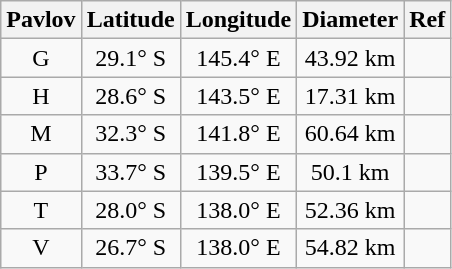<table class="wikitable" style="text-align: center;">
<tr>
<th>Pavlov</th>
<th>Latitude</th>
<th>Longitude</th>
<th>Diameter</th>
<th>Ref</th>
</tr>
<tr>
<td>G</td>
<td>29.1° S</td>
<td>145.4° E</td>
<td>43.92 km</td>
<td></td>
</tr>
<tr>
<td>H</td>
<td>28.6° S</td>
<td>143.5° E</td>
<td>17.31 km</td>
<td></td>
</tr>
<tr>
<td>M</td>
<td>32.3° S</td>
<td>141.8° E</td>
<td>60.64 km</td>
<td></td>
</tr>
<tr>
<td>P</td>
<td>33.7° S</td>
<td>139.5° E</td>
<td>50.1 km</td>
<td></td>
</tr>
<tr>
<td>T</td>
<td>28.0° S</td>
<td>138.0° E</td>
<td>52.36 km</td>
<td></td>
</tr>
<tr>
<td>V</td>
<td>26.7° S</td>
<td>138.0° E</td>
<td>54.82 km</td>
<td></td>
</tr>
</table>
